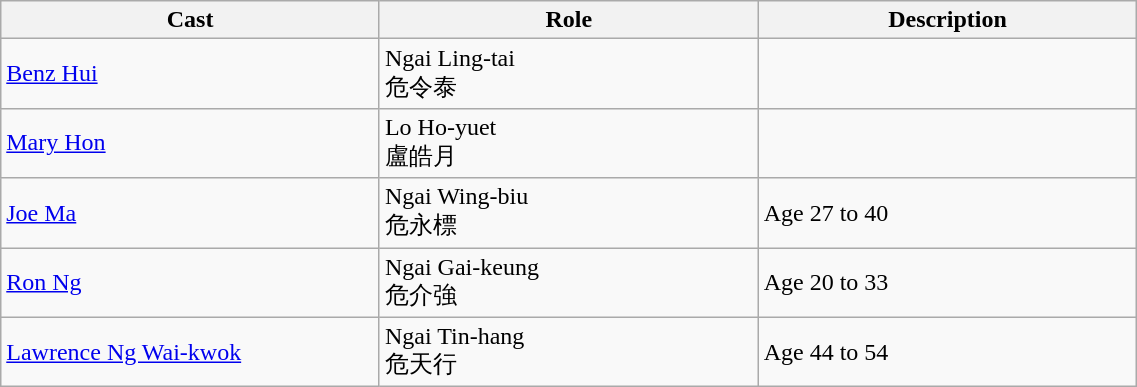<table class="wikitable" style="width:60%;">
<tr>
<th style="width:15%">Cast</th>
<th style="width:15%">Role</th>
<th style="width:15%">Description</th>
</tr>
<tr>
<td><a href='#'>Benz Hui</a></td>
<td>Ngai Ling-tai<br>危令泰</td>
<td></td>
</tr>
<tr>
<td><a href='#'>Mary Hon</a></td>
<td>Lo Ho-yuet<br>盧皓月</td>
<td></td>
</tr>
<tr>
<td><a href='#'>Joe Ma</a></td>
<td>Ngai Wing-biu<br>危永標</td>
<td>Age 27 to 40</td>
</tr>
<tr>
<td><a href='#'>Ron Ng</a></td>
<td>Ngai Gai-keung<br>危介強</td>
<td>Age 20 to 33</td>
</tr>
<tr>
<td><a href='#'>Lawrence Ng Wai-kwok</a></td>
<td>Ngai Tin-hang<br>危天行</td>
<td>Age 44 to 54</td>
</tr>
</table>
